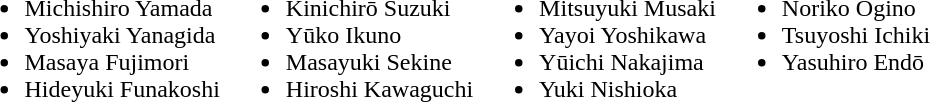<table>
<tr>
<td valign=top><br><ul><li>Michishiro Yamada</li><li>Yoshiyaki Yanagida</li><li>Masaya Fujimori</li><li>Hideyuki Funakoshi</li></ul></td>
<td valign=top><br><ul><li>Kinichirō Suzuki</li><li>Yūko Ikuno</li><li>Masayuki Sekine</li><li>Hiroshi Kawaguchi</li></ul></td>
<td valign=top><br><ul><li>Mitsuyuki Musaki</li><li>Yayoi Yoshikawa</li><li>Yūichi Nakajima</li><li>Yuki Nishioka</li></ul></td>
<td valign=top><br><ul><li>Noriko Ogino</li><li>Tsuyoshi Ichiki</li><li>Yasuhiro Endō</li></ul></td>
</tr>
</table>
